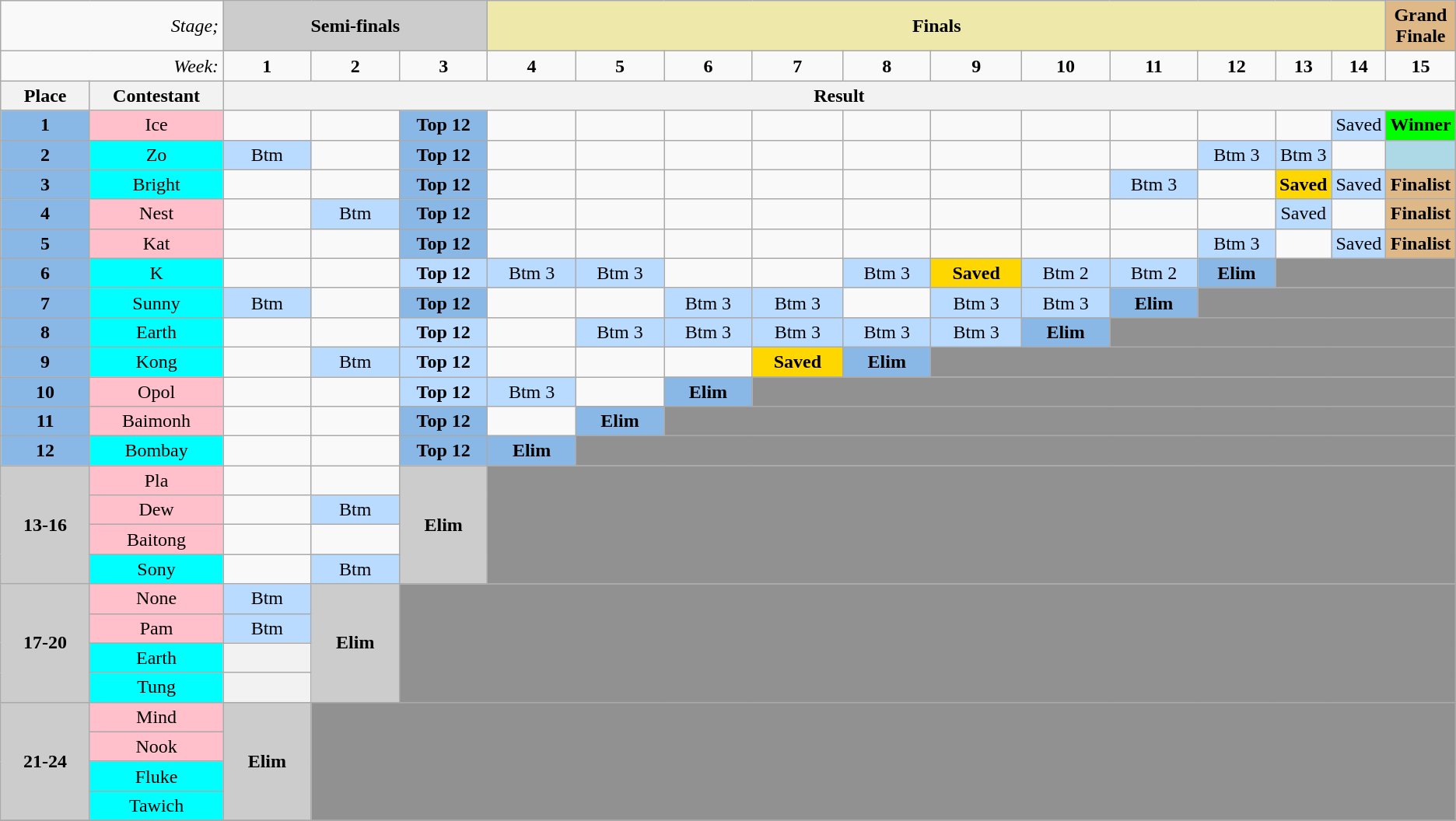<table class="wikitable" style="text-align:center; font-size:85% margin:1em auto;">
<tr>
<td width=30% colspan="2" align="right"><em>Stage;</em></td>
<td colspan="3" style="background:#ccc;"><strong>Semi-finals</strong></td>
<td colspan="11" bgcolor="palegoldenrod" align="Center"><strong>Finals</strong></td>
<td colspan="1" bgcolor="DEB887" align="Center"><strong>Grand Finale</strong></td>
</tr>
<tr>
<td colspan="2" align="right"><em>Week:</em></td>
<td style="width:7%" align="center"><strong>1</strong></td>
<td style="width:7%" align="center"><strong>2</strong></td>
<td style="width:7%" align="center"><strong>3</strong></td>
<td style="width:7%" align="center"><strong>4</strong></td>
<td style="width:7%" align="center"><strong>5</strong></td>
<td style="width:7%" align="center"><strong>6</strong></td>
<td style="width:7%" align="center"><strong>7</strong></td>
<td style="width:7%" align="center"><strong>8</strong></td>
<td style="width:7%" align="center"><strong>9</strong></td>
<td style="width:7%" align="center"><strong>10</strong></td>
<td style="width:7%" align="center"><strong>11</strong></td>
<td style="width:7%" align="center"><strong>12</strong></td>
<td style="width:7%" align="center"><strong>13</strong></td>
<td style="width:7%" align="center"><strong>14</strong></td>
<td style="width:7%" align="center"><strong>15</strong></td>
</tr>
<tr>
<th style="width:7%">Place</th>
<th style="width:10%">Contestant</th>
<th style="width:20%" colspan="15" align="center">Result</th>
</tr>
<tr>
<td align="center" style="background:#8ab8e6;"><strong>1</strong></td>
<td bgcolor="pink">Ice</td>
<td></td>
<td></td>
<td style="background:#8ab8e6;"><strong>Top 12</strong></td>
<td></td>
<td></td>
<td></td>
<td></td>
<td></td>
<td></td>
<td></td>
<td></td>
<td></td>
<td></td>
<td style="background:#b8dbff;">Saved</td>
<td style="background:lime; width:;"><strong>Winner</strong></td>
</tr>
<tr>
<td align="center" style="background:#8ab8e6;"><strong>2</strong></td>
<td bgcolor="cyan">Zo</td>
<td style="background:#b8dbff;">Btm</td>
<td></td>
<td style="background:#8ab8e6;"><strong>Top 12</strong></td>
<td></td>
<td></td>
<td></td>
<td></td>
<td></td>
<td></td>
<td></td>
<td></td>
<td style="background:#b8dbff;">Btm 3</td>
<td style="background:#b8dbff;">Btm 3</td>
<td></td>
<td style="background:lightblue"></td>
</tr>
<tr>
<td style="text-align:center; background:#8ab8e6;"><strong>3</strong></td>
<td bgcolor="cyan">Bright</td>
<td></td>
<td></td>
<td style="background:#8ab8e6;"><strong>Top 12</strong></td>
<td></td>
<td></td>
<td></td>
<td></td>
<td></td>
<td></td>
<td></td>
<td style="background:#b8dbff;">Btm 3</td>
<td></td>
<td style="background:gold"><strong>Saved</strong></td>
<td style="background:#b8dbff;">Saved</td>
<td bgcolor="#DEB887" align="center"><strong>Finalist</strong></td>
</tr>
<tr>
<td style="text-align:center; background:#8ab8e6;"><strong>4</strong></td>
<td bgcolor="pink">Nest</td>
<td></td>
<td style="background:#b8dbff;">Btm</td>
<td style="background:#8ab8e6;"><strong>Top 12</strong></td>
<td></td>
<td></td>
<td></td>
<td></td>
<td></td>
<td></td>
<td></td>
<td></td>
<td></td>
<td style="background:#b8dbff;">Saved</td>
<td></td>
<td bgcolor="#DEB887" align="center"><strong>Finalist</strong></td>
</tr>
<tr>
<td align="center" style="background:#8ab8e6;"><strong>5</strong></td>
<td bgcolor="pink">Kat</td>
<td></td>
<td></td>
<td style="background:#8ab8e6;"><strong>Top 12</strong></td>
<td></td>
<td></td>
<td></td>
<td></td>
<td></td>
<td></td>
<td></td>
<td></td>
<td style="background:#b8dbff;">Btm 3</td>
<td></td>
<td style="background:#b8dbff;">Saved</td>
<td bgcolor="#DEB887" align="center"><strong>Finalist</strong></td>
</tr>
<tr>
<td align="center" style="background:#8ab8e6;"><strong>6</strong></td>
<td bgcolor="cyan">K</td>
<td></td>
<td></td>
<td style="background:#b8dbff;"><strong>Top 12</strong></td>
<td style="background:#b8dbff;">Btm 3</td>
<td style="background:#b8dbff;">Btm 3</td>
<td></td>
<td></td>
<td style="background:#b8dbff;">Btm 3</td>
<td style="background:gold"><strong>Saved</strong></td>
<td style="background:#b8dbff;">Btm 2</td>
<td style="background:#b8dbff;">Btm 2</td>
<td align="center" style="background:#8ab8e6;"><strong>Elim</strong></td>
<td style="background:#919191;" colspan="3"></td>
</tr>
<tr>
<td align="center" style="background:#8ab8e6;"><strong>7</strong></td>
<td bgcolor="cyan">Sunny</td>
<td style="background:#b8dbff;">Btm</td>
<td></td>
<td style="background:#8ab8e6;"><strong>Top 12</strong></td>
<td></td>
<td></td>
<td style="background:#b8dbff;">Btm 3</td>
<td style="background:#b8dbff;">Btm 3</td>
<td></td>
<td style="background:#b8dbff;">Btm 3</td>
<td style="background:#b8dbff;">Btm 3</td>
<td align="center" style="background:#8ab8e6;"><strong>Elim</strong></td>
<td style="background:#919191;" colspan="4"></td>
</tr>
<tr>
<td align="center" style="background:#8ab8e6;"><strong>8</strong></td>
<td bgcolor="cyan">Earth</td>
<td></td>
<td></td>
<td style="background:#b8dbff;"><strong>Top 12</strong></td>
<td></td>
<td style="background:#b8dbff;">Btm 3</td>
<td style="background:#b8dbff;">Btm 3</td>
<td style="background:#b8dbff;">Btm 3</td>
<td style="background:#b8dbff;">Btm 3</td>
<td style="background:#b8dbff;">Btm 3</td>
<td align="center" style="background:#8ab8e6;"><strong>Elim</strong></td>
<td style="background:#919191;" colspan="5"></td>
</tr>
<tr>
<td align="center" style="background:#8ab8e6;"><strong>9</strong></td>
<td bgcolor="cyan">Kong</td>
<td></td>
<td style="background:#b8dbff;">Btm</td>
<td style="background:#b8dbff;"><strong>Top 12</strong></td>
<td></td>
<td></td>
<td></td>
<td style="background:gold"><strong>Saved</strong></td>
<td align="center" style="background:#8ab8e6;"><strong>Elim</strong></td>
<td style="background:#919191;" colspan="7"></td>
</tr>
<tr>
<td align="center" style="background:#8ab8e6;"><strong>10</strong></td>
<td bgcolor="pink">Opol</td>
<td></td>
<td></td>
<td style="background:#b8dbff;"><strong>Top 12</strong></td>
<td style="background:#b8dbff;">Btm 3</td>
<td></td>
<td align="center" style="background:#8ab8e6;"><strong>Elim</strong></td>
<td style="background:#919191;" colspan="9"></td>
</tr>
<tr>
<td align="center" style="background:#8ab8e6;"><strong>11</strong></td>
<td bgcolor="pink">Baimonh</td>
<td></td>
<td></td>
<td style="background:#8ab8e6;"><strong>Top 12</strong></td>
<td></td>
<td align="center" style="background:#8ab8e6;"><strong>Elim</strong></td>
<td style="background:#919191;" colspan="10"></td>
</tr>
<tr>
<td align="center" style="background:#8ab8e6;"><strong>12</strong></td>
<td bgcolor="cyan">Bombay</td>
<td></td>
<td></td>
<td style="background:#8ab8e6;"><strong>Top 12</strong></td>
<td align="center" style="background:#8ab8e6;"><strong>Elim</strong></td>
<td style="background:#919191;" colspan="11"></td>
</tr>
<tr>
<td align="center" bgcolor="#CCCCCC" rowspan="4"><strong>13-16</strong></td>
<td bgcolor="pink">Pla</td>
<td></td>
<td></td>
<td align="center" style="background:#ccc;"  rowspan="4"><strong>Elim</strong></td>
<td style="background:#919191;" colspan="12" rowspan="4"></td>
</tr>
<tr>
<td bgcolor="pink">Dew</td>
<td></td>
<td style="background:#b8dbff;">Btm</td>
</tr>
<tr>
<td bgcolor="pink">Baitong</td>
<td></td>
<td></td>
</tr>
<tr>
<td bgcolor="cyan">Sony</td>
<td></td>
<td style="background:#b8dbff;">Btm</td>
</tr>
<tr>
<td align="center" bgcolor="#CCCCCC" rowspan="4"><strong>17-20</strong></td>
<td bgcolor="pink">None</td>
<td style="background:#b8dbff;">Btm</td>
<td align="center" style="background:#ccc;"  rowspan="4"><strong>Elim</strong></td>
<td style="background:#919191;" colspan="13" rowspan="4"></td>
</tr>
<tr>
<td bgcolor="pink">Pam</td>
<td style="background:#b8dbff;">Btm</td>
</tr>
<tr>
<td bgcolor="cyan">Earth</td>
<th></th>
</tr>
<tr>
<td bgcolor="cyan">Tung</td>
<th></th>
</tr>
<tr>
<td align="center" bgcolor="#CCCCCC" rowspan="4"><strong>21-24</strong></td>
<td bgcolor="pink">Mind</td>
<td align="center" style="background:#ccc;"  rowspan="4"><strong>Elim</strong></td>
<td style="background:#919191;" colspan="14" rowspan="4"></td>
</tr>
<tr>
<td bgcolor="pink">Nook</td>
</tr>
<tr>
<td bgcolor="cyan">Fluke</td>
</tr>
<tr>
<td bgcolor="cyan">Tawich</td>
</tr>
<tr>
</tr>
</table>
